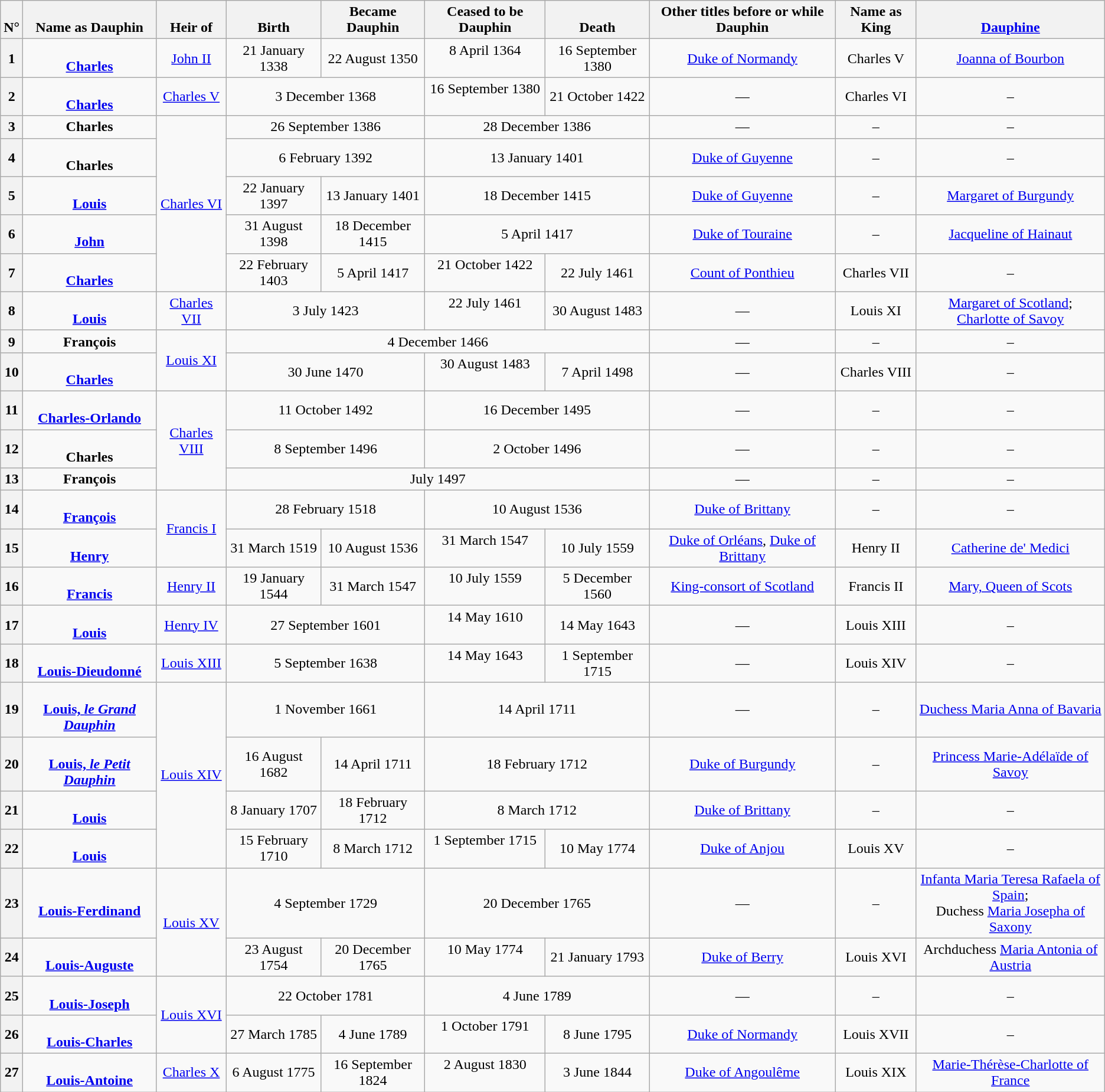<table class="wikitable" style="text-align:center">
<tr valign=bottom>
<th>N°</th>
<th>Name as Dauphin</th>
<th>Heir of</th>
<th>Birth</th>
<th>Became Dauphin</th>
<th>Ceased to be Dauphin</th>
<th>Death</th>
<th>Other titles before or while Dauphin</th>
<th>Name as King</th>
<th><a href='#'>Dauphine</a></th>
</tr>
<tr>
<th>1</th>
<td><br><strong><a href='#'>Charles</a></strong></td>
<td><a href='#'>John II</a></td>
<td>21 January 1338</td>
<td>22 August 1350</td>
<td>8 April 1364<br><br></td>
<td>16 September 1380</td>
<td><a href='#'>Duke of Normandy</a></td>
<td>Charles V</td>
<td><a href='#'>Joanna of Bourbon</a></td>
</tr>
<tr>
<th>2</th>
<td><br><strong><a href='#'>Charles</a></strong></td>
<td><a href='#'>Charles V</a></td>
<td colspan=2>3 December 1368</td>
<td>16 September 1380<br><br></td>
<td>21 October 1422</td>
<td>—</td>
<td>Charles VI</td>
<td>–</td>
</tr>
<tr>
<th>3</th>
<td><strong>Charles</strong></td>
<td rowspan=5><a href='#'>Charles VI</a></td>
<td colspan=2>26 September 1386</td>
<td colspan=2>28 December 1386</td>
<td>—</td>
<td>–</td>
<td>–</td>
</tr>
<tr>
<th>4</th>
<td><br><strong>Charles</strong></td>
<td colspan=2>6 February 1392</td>
<td colspan=2>13 January 1401</td>
<td><a href='#'>Duke of Guyenne</a></td>
<td>–</td>
<td>–</td>
</tr>
<tr>
<th>5</th>
<td><br><strong><a href='#'>Louis</a></strong></td>
<td>22 January 1397</td>
<td>13 January 1401</td>
<td colspan=2>18 December 1415</td>
<td><a href='#'>Duke of Guyenne</a></td>
<td>–</td>
<td><a href='#'>Margaret of Burgundy</a></td>
</tr>
<tr>
<th>6</th>
<td><br><strong><a href='#'>John</a></strong></td>
<td>31 August 1398</td>
<td>18 December 1415</td>
<td colspan=2>5 April 1417</td>
<td><a href='#'>Duke of Touraine</a></td>
<td>–</td>
<td><a href='#'>Jacqueline of Hainaut</a></td>
</tr>
<tr>
<th>7</th>
<td><br><strong><a href='#'>Charles</a></strong></td>
<td>22 February 1403</td>
<td>5 April 1417</td>
<td>21 October 1422<br><br></td>
<td>22 July 1461</td>
<td><a href='#'>Count of Ponthieu</a></td>
<td>Charles VII</td>
<td>–</td>
</tr>
<tr>
<th>8</th>
<td><br><strong><a href='#'>Louis</a></strong></td>
<td><a href='#'>Charles VII</a></td>
<td colspan=2>3 July 1423</td>
<td>22 July 1461<br><br></td>
<td>30 August 1483</td>
<td>—</td>
<td>Louis XI</td>
<td><a href='#'>Margaret of Scotland</a>;<br><a href='#'>Charlotte of Savoy</a></td>
</tr>
<tr>
<th>9</th>
<td><strong>François</strong></td>
<td rowspan=2><a href='#'>Louis XI</a></td>
<td colspan=4>4 December 1466</td>
<td>—</td>
<td>–</td>
<td>–</td>
</tr>
<tr>
<th>10</th>
<td><br><strong><a href='#'>Charles</a></strong></td>
<td colspan=2>30 June 1470</td>
<td>30 August 1483<br><br></td>
<td>7 April 1498</td>
<td>—</td>
<td>Charles VIII</td>
<td>–</td>
</tr>
<tr>
<th>11</th>
<td><br><strong><a href='#'>Charles-Orlando</a></strong></td>
<td rowspan=3><a href='#'>Charles VIII</a></td>
<td colspan=2>11 October 1492</td>
<td colspan=2>16 December 1495</td>
<td>—</td>
<td>–</td>
<td>–</td>
</tr>
<tr>
<th>12</th>
<td><br><strong>Charles</strong></td>
<td colspan=2>8 September 1496</td>
<td colspan=2>2 October 1496</td>
<td>—</td>
<td>–</td>
<td>–</td>
</tr>
<tr>
<th>13</th>
<td><strong>François</strong></td>
<td colspan=4>July 1497</td>
<td>—</td>
<td>–</td>
<td>–</td>
</tr>
<tr>
<th>14</th>
<td><br><strong><a href='#'>François</a></strong></td>
<td rowspan=2><a href='#'>Francis I</a></td>
<td colspan=2>28 February 1518</td>
<td colspan=2>10 August 1536</td>
<td><a href='#'>Duke of Brittany</a></td>
<td>–</td>
<td>–</td>
</tr>
<tr>
<th>15</th>
<td><br><strong><a href='#'>Henry</a></strong></td>
<td>31 March 1519</td>
<td>10 August 1536</td>
<td>31 March 1547<br><br></td>
<td>10 July 1559</td>
<td><a href='#'>Duke of Orléans</a>, <a href='#'>Duke of Brittany</a></td>
<td>Henry II</td>
<td><a href='#'>Catherine de' Medici</a></td>
</tr>
<tr>
<th>16</th>
<td><br><strong><a href='#'>Francis</a></strong></td>
<td><a href='#'>Henry II</a></td>
<td>19 January 1544</td>
<td>31 March 1547</td>
<td>10 July 1559<br><br></td>
<td>5 December 1560</td>
<td><a href='#'>King-consort of Scotland</a></td>
<td>Francis II</td>
<td><a href='#'>Mary, Queen of Scots</a></td>
</tr>
<tr>
<th>17</th>
<td><br><strong><a href='#'>Louis</a></strong></td>
<td><a href='#'>Henry IV</a></td>
<td colspan=2>27 September 1601</td>
<td>14 May 1610<br><br></td>
<td>14 May 1643</td>
<td>—</td>
<td>Louis XIII</td>
<td>–</td>
</tr>
<tr>
<th>18</th>
<td><br><strong><a href='#'>Louis-Dieudonné</a></strong></td>
<td><a href='#'>Louis XIII</a></td>
<td colspan=2>5 September 1638</td>
<td>14 May 1643<br><br></td>
<td>1 September 1715</td>
<td>—</td>
<td>Louis XIV</td>
<td>–</td>
</tr>
<tr>
<th>19</th>
<td><br><strong><a href='#'>Louis, <em>le Grand Dauphin</em></a></strong></td>
<td rowspan=4><a href='#'>Louis XIV</a></td>
<td colspan=2>1 November 1661</td>
<td colspan=2>14 April 1711</td>
<td>—</td>
<td>–</td>
<td><a href='#'>Duchess Maria Anna of Bavaria</a></td>
</tr>
<tr>
<th>20</th>
<td><br><strong><a href='#'>Louis, <em>le Petit Dauphin</em></a></strong></td>
<td>16 August 1682</td>
<td>14 April 1711</td>
<td colspan=2>18 February 1712</td>
<td><a href='#'>Duke of Burgundy</a></td>
<td>–</td>
<td><a href='#'>Princess Marie-Adélaïde of Savoy</a></td>
</tr>
<tr>
<th>21</th>
<td><br><strong><a href='#'>Louis</a></strong></td>
<td>8 January 1707</td>
<td>18 February 1712</td>
<td colspan=2>8 March 1712</td>
<td><a href='#'>Duke of Brittany</a></td>
<td>–</td>
<td>–</td>
</tr>
<tr>
<th>22</th>
<td><br><strong><a href='#'>Louis</a></strong></td>
<td>15 February 1710</td>
<td>8 March 1712</td>
<td>1 September 1715<br><br></td>
<td>10 May 1774</td>
<td><a href='#'>Duke of Anjou</a></td>
<td>Louis XV</td>
<td>–</td>
</tr>
<tr>
<th>23</th>
<td><br><strong><a href='#'>Louis-Ferdinand</a></strong></td>
<td rowspan=2><a href='#'>Louis XV</a></td>
<td colspan=2>4 September 1729</td>
<td colspan=2>20 December 1765</td>
<td>—</td>
<td>–</td>
<td><a href='#'>Infanta Maria Teresa Rafaela of Spain</a>;<br>Duchess <a href='#'>Maria Josepha of Saxony</a></td>
</tr>
<tr>
<th>24</th>
<td><br><strong><a href='#'>Louis-Auguste</a></strong></td>
<td>23 August 1754</td>
<td>20 December 1765</td>
<td>10 May 1774<br><br></td>
<td>21 January 1793</td>
<td><a href='#'>Duke of Berry</a></td>
<td>Louis XVI</td>
<td>Archduchess <a href='#'>Maria Antonia of Austria</a></td>
</tr>
<tr>
<th>25</th>
<td><br><strong><a href='#'>Louis-Joseph</a></strong></td>
<td rowspan=2><a href='#'>Louis XVI</a></td>
<td colspan=2>22 October 1781</td>
<td colspan=2>4 June 1789</td>
<td>—</td>
<td>–</td>
<td>–</td>
</tr>
<tr>
<th>26</th>
<td><br><strong><a href='#'>Louis-Charles</a></strong></td>
<td>27 March 1785</td>
<td>4 June 1789</td>
<td>1 October 1791<br><br></td>
<td>8 June 1795</td>
<td><a href='#'>Duke of Normandy</a></td>
<td>Louis XVII</td>
<td>–</td>
</tr>
<tr>
<th>27</th>
<td><br><strong><a href='#'>Louis-Antoine</a></strong></td>
<td><a href='#'>Charles X</a></td>
<td>6 August 1775</td>
<td>16 September 1824</td>
<td>2 August 1830<br><br></td>
<td>3 June 1844</td>
<td><a href='#'>Duke of Angoulême</a></td>
<td>Louis XIX</td>
<td><a href='#'>Marie-Thérèse-Charlotte of France</a></td>
</tr>
</table>
